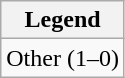<table class="wikitable">
<tr>
<th>Legend</th>
</tr>
<tr>
<td>Other (1–0)</td>
</tr>
</table>
